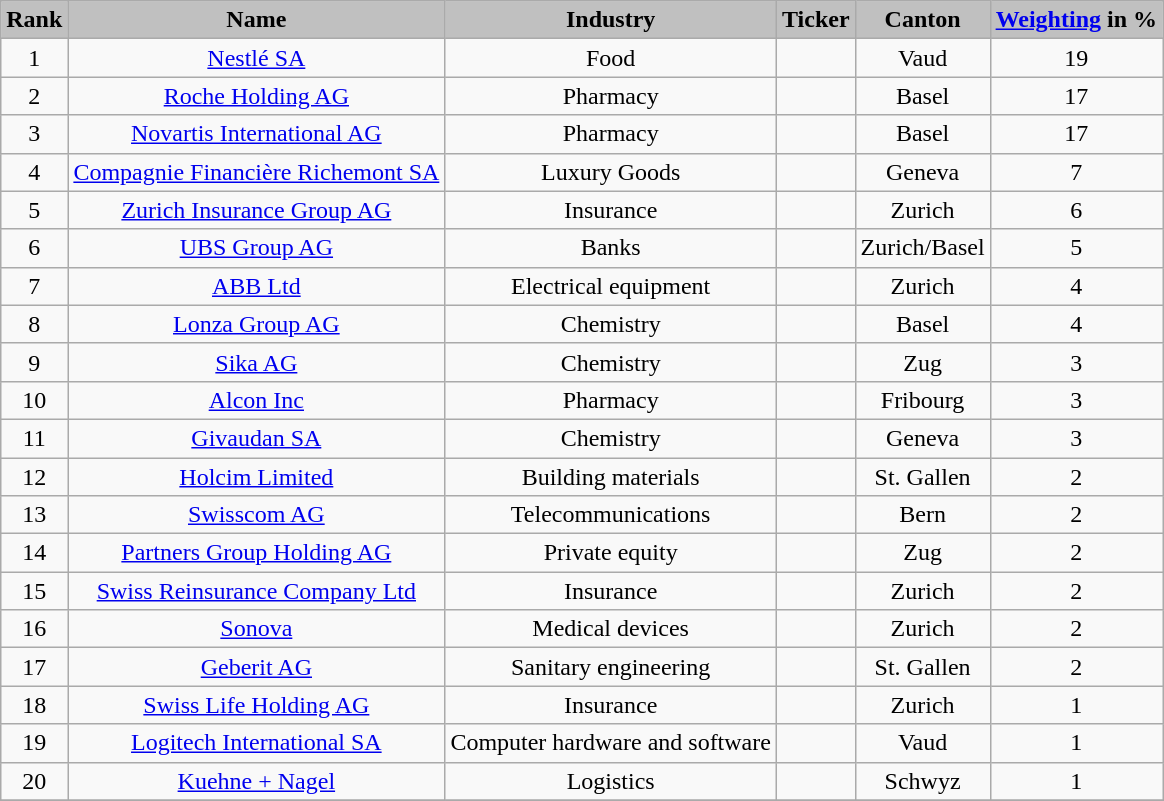<table class="wikitable sortable" style="text-align:center;">
<tr>
<th style="color: black; background-color: #C0C0C0;">Rank</th>
<th style="color: black; background-color: #C0C0C0;">Name</th>
<th style="color: black; background-color: #C0C0C0;">Industry</th>
<th style="color: black; background-color: #C0C0C0;">Ticker</th>
<th style="color: black; background-color: #C0C0C0;">Canton</th>
<th style="color: black; background-color: #C0C0C0;"><a href='#'>Weighting</a> in %</th>
</tr>
<tr>
<td>1</td>
<td><a href='#'>Nestlé SA</a></td>
<td>Food</td>
<td></td>
<td>Vaud</td>
<td>19</td>
</tr>
<tr>
<td>2</td>
<td><a href='#'>Roche Holding AG</a></td>
<td>Pharmacy</td>
<td></td>
<td>Basel</td>
<td>17</td>
</tr>
<tr>
<td>3</td>
<td><a href='#'>Novartis International AG</a></td>
<td>Pharmacy</td>
<td></td>
<td>Basel</td>
<td>17</td>
</tr>
<tr>
<td>4</td>
<td><a href='#'>Compagnie Financière Richemont SA</a></td>
<td>Luxury Goods</td>
<td></td>
<td>Geneva</td>
<td>7</td>
</tr>
<tr>
<td>5</td>
<td><a href='#'>Zurich Insurance Group AG</a></td>
<td>Insurance</td>
<td></td>
<td>Zurich</td>
<td>6</td>
</tr>
<tr>
<td>6</td>
<td><a href='#'>UBS Group AG</a></td>
<td>Banks</td>
<td></td>
<td>Zurich/Basel</td>
<td>5</td>
</tr>
<tr>
<td>7</td>
<td><a href='#'>ABB Ltd</a></td>
<td>Electrical equipment</td>
<td></td>
<td>Zurich</td>
<td>4</td>
</tr>
<tr>
<td>8</td>
<td><a href='#'>Lonza Group AG</a></td>
<td>Chemistry</td>
<td></td>
<td>Basel</td>
<td>4</td>
</tr>
<tr>
<td>9</td>
<td><a href='#'>Sika AG</a></td>
<td>Chemistry</td>
<td></td>
<td>Zug</td>
<td>3</td>
</tr>
<tr>
<td>10</td>
<td><a href='#'>Alcon Inc</a></td>
<td>Pharmacy</td>
<td></td>
<td>Fribourg</td>
<td>3</td>
</tr>
<tr>
<td>11</td>
<td><a href='#'>Givaudan SA</a></td>
<td>Chemistry</td>
<td></td>
<td>Geneva</td>
<td>3</td>
</tr>
<tr>
<td>12</td>
<td><a href='#'>Holcim Limited</a></td>
<td>Building materials</td>
<td></td>
<td>St. Gallen</td>
<td>2</td>
</tr>
<tr>
<td>13</td>
<td><a href='#'>Swisscom AG</a></td>
<td>Telecommunications</td>
<td></td>
<td>Bern</td>
<td>2</td>
</tr>
<tr>
<td>14</td>
<td><a href='#'>Partners Group Holding AG</a></td>
<td>Private equity</td>
<td></td>
<td>Zug</td>
<td>2</td>
</tr>
<tr>
<td>15</td>
<td><a href='#'>Swiss Reinsurance Company Ltd</a></td>
<td>Insurance</td>
<td></td>
<td>Zurich</td>
<td>2</td>
</tr>
<tr>
<td>16</td>
<td><a href='#'>Sonova</a></td>
<td>Medical devices</td>
<td></td>
<td>Zurich</td>
<td>2</td>
</tr>
<tr>
<td>17</td>
<td><a href='#'>Geberit AG</a></td>
<td>Sanitary engineering</td>
<td></td>
<td>St. Gallen</td>
<td>2</td>
</tr>
<tr>
<td>18</td>
<td><a href='#'>Swiss Life Holding AG</a></td>
<td>Insurance</td>
<td></td>
<td>Zurich</td>
<td>1</td>
</tr>
<tr>
<td>19</td>
<td><a href='#'>Logitech International SA</a></td>
<td>Computer hardware and software</td>
<td></td>
<td>Vaud</td>
<td>1</td>
</tr>
<tr>
<td>20</td>
<td><a href='#'>Kuehne + Nagel</a></td>
<td>Logistics</td>
<td></td>
<td>Schwyz</td>
<td>1</td>
</tr>
<tr>
</tr>
</table>
